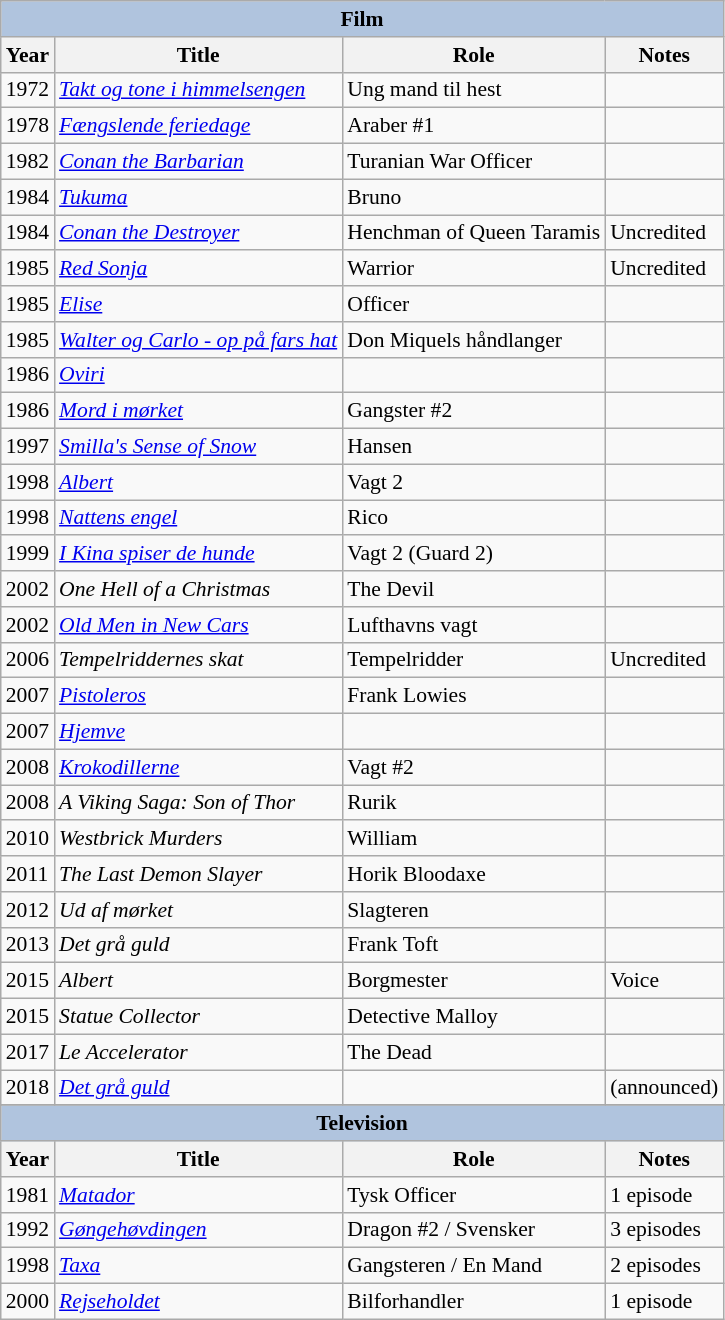<table class="wikitable" style="font-size: 90%;">
<tr>
<th colspan="4" style="background: LightSteelBlue;">Film</th>
</tr>
<tr>
<th>Year</th>
<th>Title</th>
<th>Role</th>
<th>Notes</th>
</tr>
<tr>
<td>1972</td>
<td><em><a href='#'>Takt og tone i himmelsengen</a></em></td>
<td>Ung mand til hest</td>
<td></td>
</tr>
<tr>
<td>1978</td>
<td><em><a href='#'>Fængslende feriedage</a></em></td>
<td>Araber #1</td>
<td></td>
</tr>
<tr>
<td>1982</td>
<td><em><a href='#'>Conan the Barbarian</a></em></td>
<td>Turanian War Officer</td>
<td></td>
</tr>
<tr>
<td>1984</td>
<td><em><a href='#'>Tukuma</a></em></td>
<td>Bruno</td>
<td></td>
</tr>
<tr>
<td>1984</td>
<td><em><a href='#'>Conan the Destroyer</a></em></td>
<td>Henchman of Queen Taramis</td>
<td>Uncredited</td>
</tr>
<tr>
<td>1985</td>
<td><em><a href='#'>Red Sonja</a></em></td>
<td>Warrior</td>
<td>Uncredited</td>
</tr>
<tr>
<td>1985</td>
<td><em><a href='#'>Elise</a></em></td>
<td>Officer</td>
<td></td>
</tr>
<tr>
<td>1985</td>
<td><em><a href='#'>Walter og Carlo - op på fars hat</a></em></td>
<td>Don Miquels håndlanger</td>
<td></td>
</tr>
<tr>
<td>1986</td>
<td><em><a href='#'>Oviri</a></em></td>
<td></td>
<td></td>
</tr>
<tr>
<td>1986</td>
<td><em><a href='#'>Mord i mørket</a></em></td>
<td>Gangster #2</td>
<td></td>
</tr>
<tr>
<td>1997</td>
<td><em><a href='#'>Smilla's Sense of Snow</a></em></td>
<td>Hansen</td>
<td></td>
</tr>
<tr>
<td>1998</td>
<td><em><a href='#'>Albert</a></em></td>
<td>Vagt 2</td>
<td></td>
</tr>
<tr>
<td>1998</td>
<td><em><a href='#'>Nattens engel</a></em></td>
<td>Rico</td>
<td></td>
</tr>
<tr>
<td>1999</td>
<td><em><a href='#'>I Kina spiser de hunde</a></em></td>
<td>Vagt 2 (Guard 2)</td>
<td></td>
</tr>
<tr>
<td>2002</td>
<td><em>One Hell of a Christmas</em></td>
<td>The Devil</td>
<td></td>
</tr>
<tr>
<td>2002</td>
<td><em><a href='#'>Old Men in New Cars</a></em></td>
<td>Lufthavns vagt</td>
<td></td>
</tr>
<tr>
<td>2006</td>
<td><em>Tempelriddernes skat</em></td>
<td>Tempelridder</td>
<td>Uncredited</td>
</tr>
<tr>
<td>2007</td>
<td><em><a href='#'>Pistoleros</a></em></td>
<td>Frank Lowies</td>
<td></td>
</tr>
<tr>
<td>2007</td>
<td><em><a href='#'>Hjemve</a></em></td>
<td></td>
<td></td>
</tr>
<tr>
<td>2008</td>
<td><em><a href='#'>Krokodillerne</a></em></td>
<td>Vagt #2</td>
<td></td>
</tr>
<tr>
<td>2008</td>
<td><em>A Viking Saga: Son of Thor</em></td>
<td>Rurik</td>
<td></td>
</tr>
<tr>
<td>2010</td>
<td><em>Westbrick Murders</em></td>
<td>William</td>
<td></td>
</tr>
<tr>
<td>2011</td>
<td><em>The Last Demon Slayer</em></td>
<td>Horik Bloodaxe</td>
<td></td>
</tr>
<tr>
<td>2012</td>
<td><em>Ud af mørket</em></td>
<td>Slagteren</td>
<td></td>
</tr>
<tr>
<td>2013</td>
<td><em>Det grå guld</em></td>
<td>Frank Toft</td>
<td></td>
</tr>
<tr>
<td>2015</td>
<td><em>Albert</em></td>
<td>Borgmester</td>
<td>Voice</td>
</tr>
<tr>
<td>2015</td>
<td><em>Statue Collector</em></td>
<td>Detective Malloy</td>
<td></td>
</tr>
<tr>
<td>2017</td>
<td><em>Le Accelerator</em></td>
<td>The Dead</td>
<td></td>
</tr>
<tr>
<td>2018</td>
<td><em><a href='#'>Det grå guld</a></em></td>
<td></td>
<td>(announced)</td>
</tr>
<tr>
</tr>
<tr>
<th colspan="4" style="background: LightSteelBlue;">Television</th>
</tr>
<tr>
<th>Year</th>
<th>Title</th>
<th>Role</th>
<th>Notes</th>
</tr>
<tr>
<td>1981</td>
<td><em><a href='#'>Matador</a></em></td>
<td>Tysk Officer</td>
<td>1 episode</td>
</tr>
<tr>
<td>1992</td>
<td><em><a href='#'>Gøngehøvdingen</a></em></td>
<td>Dragon #2 / Svensker</td>
<td>3 episodes</td>
</tr>
<tr>
<td>1998</td>
<td><em><a href='#'>Taxa</a></em></td>
<td>Gangsteren / En Mand</td>
<td>2 episodes</td>
</tr>
<tr>
<td>2000</td>
<td><em><a href='#'>Rejseholdet</a></em></td>
<td>Bilforhandler</td>
<td>1 episode</td>
</tr>
</table>
